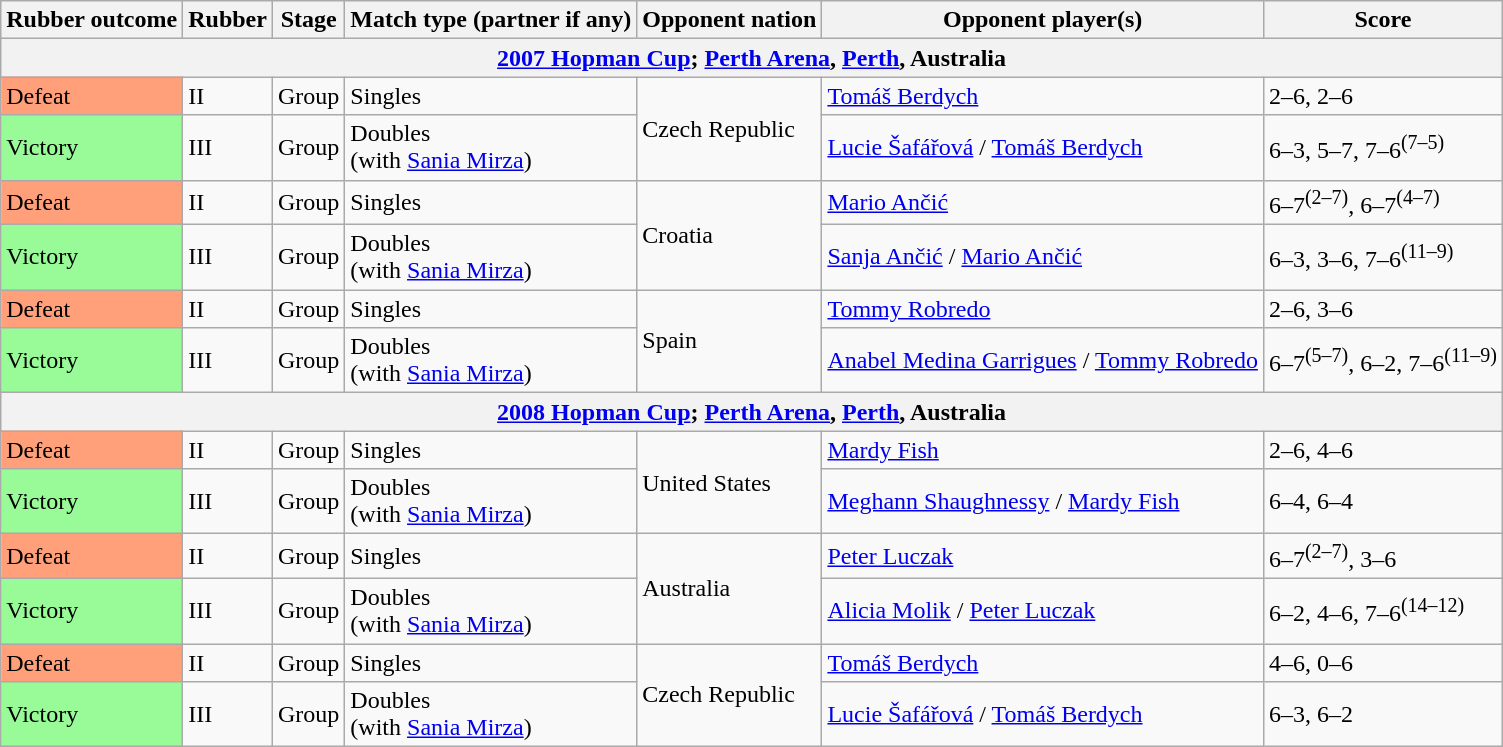<table class="wikitable">
<tr>
<th>Rubber outcome</th>
<th>Rubber</th>
<th>Stage</th>
<th>Match type (partner if any)</th>
<th>Opponent nation</th>
<th>Opponent player(s)</th>
<th>Score</th>
</tr>
<tr>
<th colspan="7"><a href='#'>2007 Hopman Cup</a>; <a href='#'>Perth Arena</a>, <a href='#'>Perth</a>, Australia</th>
</tr>
<tr>
<td bgcolor="FFA07A">Defeat</td>
<td>II</td>
<td>Group</td>
<td>Singles</td>
<td rowspan=2> Czech Republic</td>
<td><a href='#'>Tomáš Berdych</a></td>
<td>2–6, 2–6</td>
</tr>
<tr>
<td bgcolor="98FB98">Victory</td>
<td>III</td>
<td>Group</td>
<td>Doubles <br> (with <a href='#'>Sania Mirza</a>)</td>
<td><a href='#'>Lucie Šafářová</a> / <a href='#'>Tomáš Berdych</a></td>
<td>6–3, 5–7, 7–6<sup>(7–5)</sup></td>
</tr>
<tr>
<td bgcolor="FFA07A">Defeat</td>
<td>II</td>
<td>Group</td>
<td>Singles</td>
<td rowspan=2> Croatia</td>
<td><a href='#'>Mario Ančić</a></td>
<td>6–7<sup>(2–7)</sup>, 6–7<sup>(4–7)</sup></td>
</tr>
<tr>
<td bgcolor="98FB98">Victory</td>
<td>III</td>
<td>Group</td>
<td>Doubles <br> (with <a href='#'>Sania Mirza</a>)</td>
<td><a href='#'>Sanja Ančić</a> / <a href='#'>Mario Ančić</a></td>
<td>6–3, 3–6, 7–6<sup>(11–9)</sup></td>
</tr>
<tr>
<td bgcolor="FFA07A">Defeat</td>
<td>II</td>
<td>Group</td>
<td>Singles</td>
<td rowspan=2> Spain</td>
<td><a href='#'>Tommy Robredo</a></td>
<td>2–6, 3–6</td>
</tr>
<tr>
<td bgcolor="98FB98">Victory</td>
<td>III</td>
<td>Group</td>
<td>Doubles <br> (with <a href='#'>Sania Mirza</a>)</td>
<td><a href='#'>Anabel Medina Garrigues</a> / <a href='#'>Tommy Robredo</a></td>
<td>6–7<sup>(5–7)</sup>, 6–2, 7–6<sup>(11–9)</sup></td>
</tr>
<tr>
<th colspan="7"><a href='#'>2008 Hopman Cup</a>; <a href='#'>Perth Arena</a>, <a href='#'>Perth</a>, Australia</th>
</tr>
<tr>
<td bgcolor="FFA07A">Defeat</td>
<td>II</td>
<td>Group</td>
<td>Singles</td>
<td rowspan=2> United States</td>
<td><a href='#'>Mardy Fish</a></td>
<td>2–6, 4–6</td>
</tr>
<tr>
<td bgcolor="98FB98">Victory</td>
<td>III</td>
<td>Group</td>
<td>Doubles <br> (with <a href='#'>Sania Mirza</a>)</td>
<td><a href='#'>Meghann Shaughnessy</a> / <a href='#'>Mardy Fish</a></td>
<td>6–4, 6–4</td>
</tr>
<tr>
<td bgcolor="FFA07A">Defeat</td>
<td>II</td>
<td>Group</td>
<td>Singles</td>
<td rowspan=2> Australia</td>
<td><a href='#'>Peter Luczak</a></td>
<td>6–7<sup>(2–7)</sup>, 3–6</td>
</tr>
<tr>
<td bgcolor="98FB98">Victory</td>
<td>III</td>
<td>Group</td>
<td>Doubles <br> (with <a href='#'>Sania Mirza</a>)</td>
<td><a href='#'>Alicia Molik</a> / <a href='#'>Peter Luczak</a></td>
<td>6–2, 4–6, 7–6<sup>(14–12)</sup></td>
</tr>
<tr>
<td bgcolor="FFA07A">Defeat</td>
<td>II</td>
<td>Group</td>
<td>Singles</td>
<td rowspan=2> Czech Republic</td>
<td><a href='#'>Tomáš Berdych</a></td>
<td>4–6, 0–6</td>
</tr>
<tr>
<td bgcolor="98FB98">Victory</td>
<td>III</td>
<td>Group</td>
<td>Doubles <br> (with <a href='#'>Sania Mirza</a>)</td>
<td><a href='#'>Lucie Šafářová</a> / <a href='#'>Tomáš Berdych</a></td>
<td>6–3, 6–2</td>
</tr>
</table>
